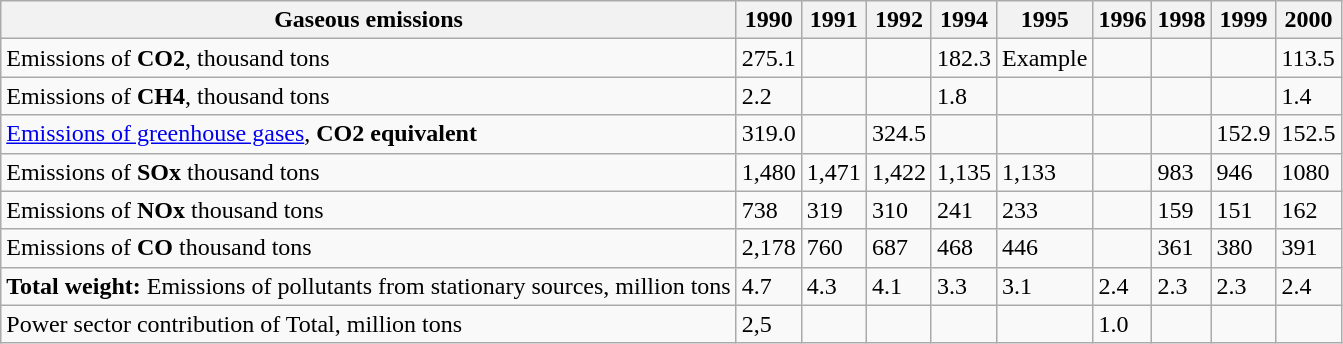<table class="wikitable">
<tr>
<th>Gaseous emissions</th>
<th>1990</th>
<th>1991</th>
<th>1992</th>
<th>1994</th>
<th>1995</th>
<th>1996</th>
<th>1998</th>
<th>1999</th>
<th>2000</th>
</tr>
<tr>
<td>Emissions of <strong>CO2</strong>, thousand tons</td>
<td>275.1</td>
<td></td>
<td></td>
<td>182.3</td>
<td>Example</td>
<td></td>
<td></td>
<td></td>
<td>113.5</td>
</tr>
<tr>
<td>Emissions of <strong>CH4</strong>, thousand tons</td>
<td>2.2</td>
<td></td>
<td></td>
<td>1.8</td>
<td></td>
<td></td>
<td></td>
<td></td>
<td>1.4</td>
</tr>
<tr>
<td><a href='#'>Emissions of greenhouse gases</a>, <strong>CO2 equivalent</strong></td>
<td>319.0</td>
<td></td>
<td>324.5</td>
<td></td>
<td></td>
<td></td>
<td></td>
<td>152.9</td>
<td>152.5</td>
</tr>
<tr>
<td>Emissions of <strong>SOх</strong> thousand tons</td>
<td>1,480</td>
<td>1,471</td>
<td>1,422</td>
<td>1,135</td>
<td>1,133</td>
<td></td>
<td>983</td>
<td>946</td>
<td>1080</td>
</tr>
<tr>
<td>Emissions of <strong>NOx</strong> thousand tons</td>
<td>738</td>
<td>319</td>
<td>310</td>
<td>241</td>
<td>233</td>
<td></td>
<td>159</td>
<td>151</td>
<td>162</td>
</tr>
<tr>
<td>Emissions of <strong>CO</strong> thousand tons</td>
<td>2,178</td>
<td>760</td>
<td>687</td>
<td>468</td>
<td>446</td>
<td></td>
<td>361</td>
<td>380</td>
<td>391</td>
</tr>
<tr>
<td><strong>Total weight:</strong> Emissions of pollutants from stationary sources, million tons</td>
<td>4.7</td>
<td>4.3</td>
<td>4.1</td>
<td>3.3</td>
<td>3.1</td>
<td>2.4</td>
<td>2.3</td>
<td>2.3</td>
<td>2.4</td>
</tr>
<tr>
<td>Power sector contribution of Total, million tons</td>
<td>2,5</td>
<td></td>
<td></td>
<td></td>
<td></td>
<td>1.0</td>
<td></td>
<td></td>
<td></td>
</tr>
</table>
